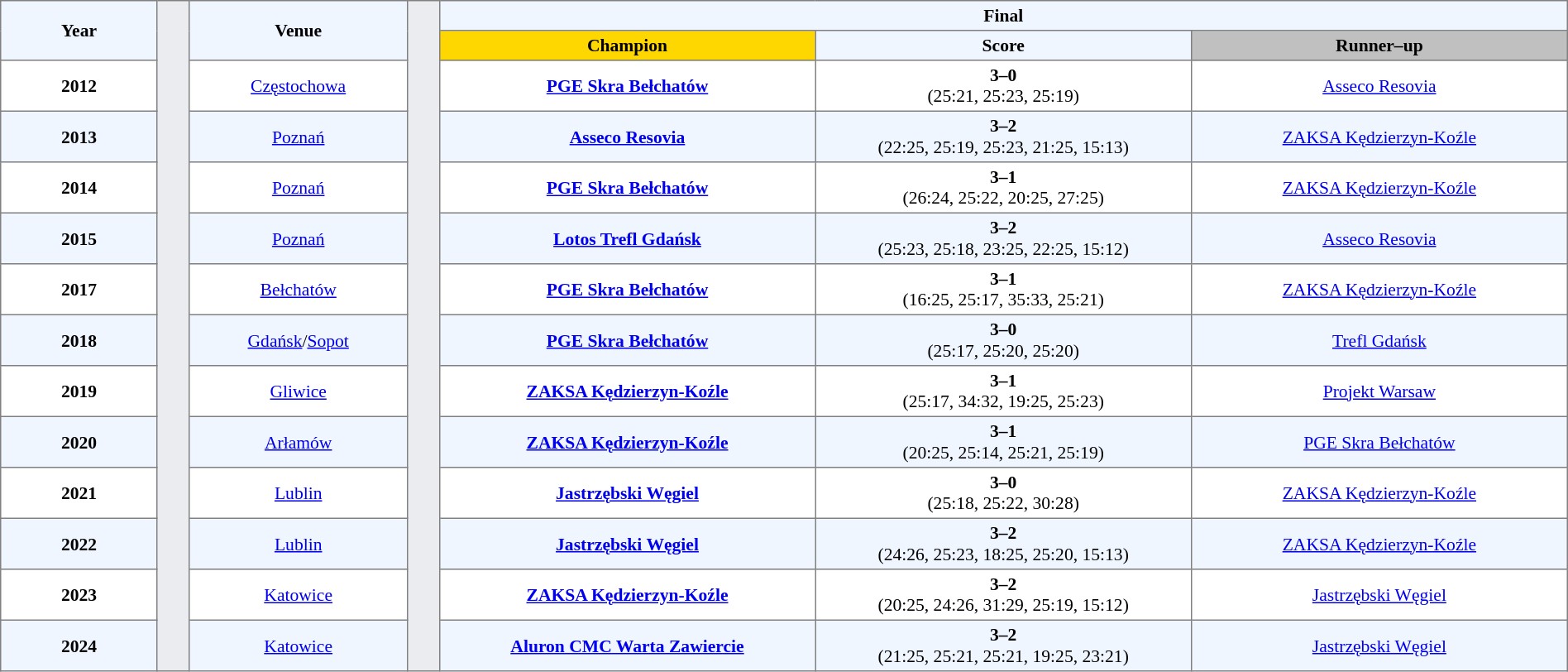<table border=1 style="border-collapse:collapse; font-size:90%; text-align:center" cellpadding=3 width=100%>
<tr bgcolor=#F0F6FF>
<th rowspan=2 width=10%>Year</th>
<th width=2% rowspan=14 bgcolor=#EAECF0></th>
<th rowspan=2 width=14%>Venue</th>
<th width=2% rowspan=14 bgcolor=#EAECF0></th>
<th colspan=3>Final</th>
</tr>
<tr bgcolor=#F0F6FF>
<th width=24% bgcolor=#FFD700>Champion</th>
<th width=24%>Score</th>
<th width=24% bgcolor=#C0C0C0>Runner–up</th>
</tr>
<tr>
<td><strong>2012</strong></td>
<td><a href='#'>Częstochowa</a></td>
<td><strong><a href='#'>PGE Skra Bełchatów</a></strong></td>
<td><strong>3–0</strong><br>(25:21, 25:23, 25:19)</td>
<td><a href='#'>Asseco Resovia</a></td>
</tr>
<tr bgcolor=#F0F6FF>
<td><strong>2013</strong><br></td>
<td><a href='#'>Poznań</a></td>
<td><strong><a href='#'>Asseco Resovia</a></strong></td>
<td><strong>3–2</strong><br>(22:25, 25:19, 25:23, 21:25, 15:13)</td>
<td><a href='#'>ZAKSA Kędzierzyn-Koźle</a></td>
</tr>
<tr>
<td><strong>2014</strong></td>
<td><a href='#'>Poznań</a></td>
<td><strong><a href='#'>PGE Skra Bełchatów</a></strong></td>
<td><strong>3–1</strong><br>(26:24, 25:22, 20:25, 27:25)</td>
<td><a href='#'>ZAKSA Kędzierzyn-Koźle</a></td>
</tr>
<tr bgcolor=#F0F6FF>
<td><strong>2015</strong></td>
<td><a href='#'>Poznań</a></td>
<td><strong><a href='#'>Lotos Trefl Gdańsk</a></strong></td>
<td><strong>3–2</strong><br>(25:23, 25:18, 23:25, 22:25, 15:12)</td>
<td><a href='#'>Asseco Resovia</a></td>
</tr>
<tr>
<td><strong>2017</strong></td>
<td><a href='#'>Bełchatów</a></td>
<td><strong><a href='#'>PGE Skra Bełchatów</a></strong></td>
<td><strong>3–1</strong><br>(16:25, 25:17, 35:33, 25:21)</td>
<td><a href='#'>ZAKSA Kędzierzyn-Koźle</a></td>
</tr>
<tr bgcolor=#F0F6FF>
<td><strong>2018</strong></td>
<td><a href='#'>Gdańsk</a>/<a href='#'>Sopot</a></td>
<td><strong><a href='#'>PGE Skra Bełchatów</a></strong></td>
<td><strong>3–0</strong><br>(25:17, 25:20, 25:20)</td>
<td><a href='#'>Trefl Gdańsk</a></td>
</tr>
<tr>
<td><strong>2019</strong></td>
<td><a href='#'>Gliwice</a></td>
<td><strong><a href='#'>ZAKSA Kędzierzyn-Koźle</a></strong></td>
<td><strong>3–1</strong><br>(25:17, 34:32, 19:25, 25:23)</td>
<td><a href='#'>Projekt Warsaw</a></td>
</tr>
<tr bgcolor=#F0F6FF>
<td><strong>2020</strong></td>
<td><a href='#'>Arłamów</a></td>
<td><strong><a href='#'>ZAKSA Kędzierzyn-Koźle</a></strong></td>
<td><strong>3–1</strong><br>(20:25, 25:14, 25:21, 25:19)</td>
<td><a href='#'>PGE Skra Bełchatów</a></td>
</tr>
<tr>
<td><strong>2021</strong></td>
<td><a href='#'>Lublin</a></td>
<td><strong><a href='#'>Jastrzębski Węgiel</a></strong></td>
<td><strong>3–0</strong><br>(25:18, 25:22, 30:28)</td>
<td><a href='#'>ZAKSA Kędzierzyn-Koźle</a></td>
</tr>
<tr bgcolor=#F0F6FF>
<td><strong>2022</strong></td>
<td><a href='#'>Lublin</a></td>
<td><strong><a href='#'>Jastrzębski Węgiel</a></strong></td>
<td><strong>3–2</strong><br>(24:26, 25:23, 18:25, 25:20, 15:13)</td>
<td><a href='#'>ZAKSA Kędzierzyn-Koźle</a></td>
</tr>
<tr>
<td><strong>2023</strong></td>
<td><a href='#'>Katowice</a></td>
<td><strong><a href='#'>ZAKSA Kędzierzyn-Koźle</a></strong></td>
<td><strong>3–2</strong><br>(20:25, 24:26, 31:29, 25:19, 15:12)</td>
<td><a href='#'>Jastrzębski Węgiel</a></td>
</tr>
<tr bgcolor=#F0F6FF>
<td><strong>2024</strong></td>
<td><a href='#'>Katowice</a></td>
<td><strong><a href='#'>Aluron CMC Warta Zawiercie</a></strong></td>
<td><strong>3–2</strong><br>(21:25, 25:21, 25:21, 19:25, 23:21)</td>
<td><a href='#'>Jastrzębski Węgiel</a></td>
</tr>
</table>
